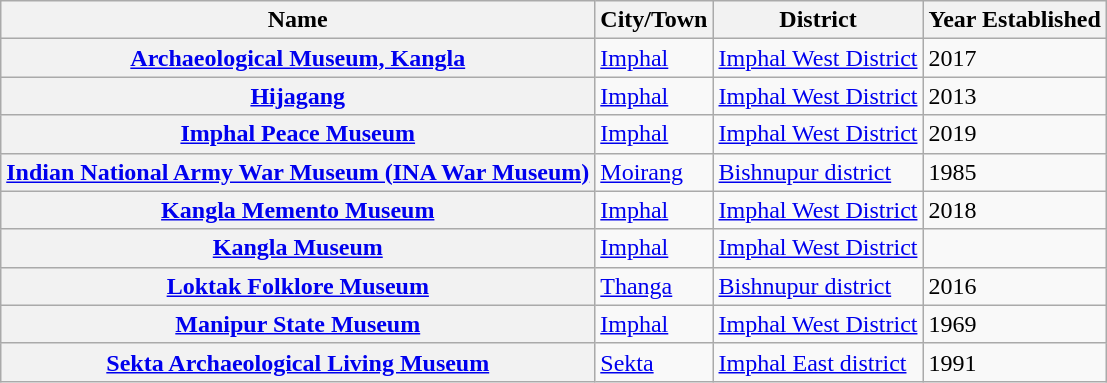<table class="wikitable sortable">
<tr>
<th scope=col>Name</th>
<th scope=col>City/Town</th>
<th scope=col>District</th>
<th scope=col>Year Established</th>
</tr>
<tr>
<th scope=row><a href='#'>Archaeological Museum, Kangla</a></th>
<td><a href='#'>Imphal</a></td>
<td><a href='#'>Imphal West District</a></td>
<td>2017</td>
</tr>
<tr>
<th scope=row><a href='#'>Hijagang</a></th>
<td><a href='#'>Imphal</a></td>
<td><a href='#'>Imphal West District</a></td>
<td>2013</td>
</tr>
<tr>
<th scope=row><a href='#'>Imphal Peace Museum</a></th>
<td><a href='#'>Imphal</a></td>
<td><a href='#'>Imphal West District</a></td>
<td>2019</td>
</tr>
<tr>
<th scope=row><a href='#'>Indian National Army War Museum (INA War Museum)</a></th>
<td><a href='#'>Moirang</a></td>
<td><a href='#'>Bishnupur district</a></td>
<td>1985</td>
</tr>
<tr>
<th scope=row><a href='#'>Kangla Memento Museum</a></th>
<td><a href='#'>Imphal</a></td>
<td><a href='#'>Imphal West District</a></td>
<td>2018</td>
</tr>
<tr>
<th scope=row><a href='#'>Kangla Museum</a></th>
<td><a href='#'>Imphal</a></td>
<td><a href='#'>Imphal West District</a></td>
<td></td>
</tr>
<tr>
<th scope=row><a href='#'>Loktak Folklore Museum</a></th>
<td><a href='#'>Thanga</a></td>
<td><a href='#'>Bishnupur district</a></td>
<td>2016</td>
</tr>
<tr>
<th scope=row><a href='#'>Manipur State Museum</a></th>
<td><a href='#'>Imphal</a></td>
<td><a href='#'>Imphal West District</a></td>
<td>1969</td>
</tr>
<tr>
<th scope=row><a href='#'>Sekta Archaeological Living Museum</a></th>
<td><a href='#'>Sekta</a></td>
<td><a href='#'>Imphal East district</a></td>
<td>1991</td>
</tr>
</table>
